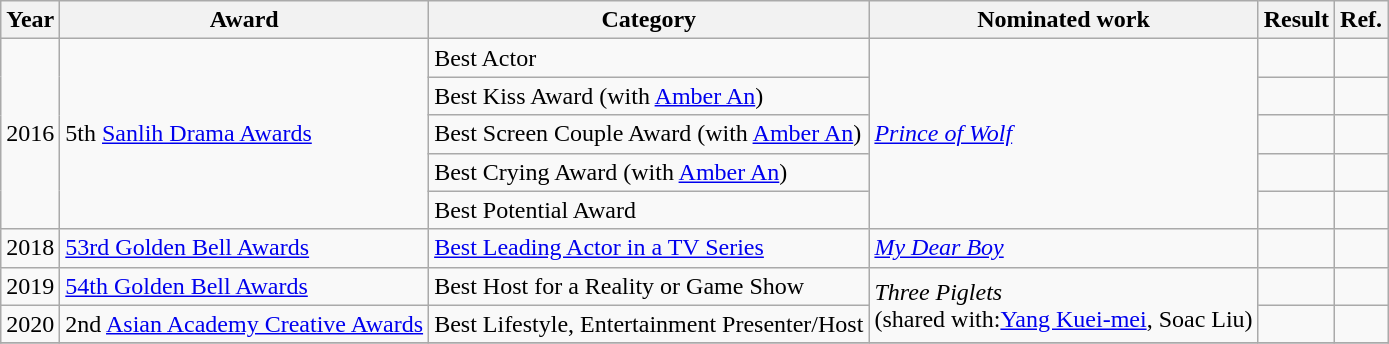<table class="wikitable">
<tr>
<th>Year</th>
<th>Award</th>
<th>Category</th>
<th>Nominated work</th>
<th>Result</th>
<th>Ref.</th>
</tr>
<tr>
<td rowspan=5>2016</td>
<td rowspan=5>5th <a href='#'>Sanlih Drama Awards</a></td>
<td>Best Actor</td>
<td rowspan=5><em><a href='#'>Prince of Wolf</a></em></td>
<td></td>
<td></td>
</tr>
<tr>
<td>Best Kiss Award (with <a href='#'>Amber An</a>)</td>
<td></td>
<td></td>
</tr>
<tr>
<td>Best Screen Couple Award (with <a href='#'>Amber An</a>)</td>
<td></td>
<td></td>
</tr>
<tr>
<td>Best Crying Award (with <a href='#'>Amber An</a>)</td>
<td></td>
<td></td>
</tr>
<tr>
<td>Best Potential Award</td>
<td></td>
<td></td>
</tr>
<tr>
<td>2018</td>
<td><a href='#'>53rd Golden Bell Awards</a></td>
<td><a href='#'>Best Leading Actor in a TV Series</a></td>
<td><em><a href='#'>My Dear Boy</a></em></td>
<td></td>
<td></td>
</tr>
<tr>
<td>2019</td>
<td><a href='#'>54th Golden Bell Awards</a></td>
<td>Best Host for a Reality or Game Show</td>
<td rowspan=2><em>Three Piglets</em><br> (shared with:<a href='#'>Yang Kuei-mei</a>, Soac Liu)</td>
<td></td>
<td></td>
</tr>
<tr>
<td>2020</td>
<td>2nd <a href='#'>Asian Academy Creative Awards</a></td>
<td>Best Lifestyle, Entertainment Presenter/Host</td>
<td></td>
<td></td>
</tr>
<tr>
</tr>
</table>
